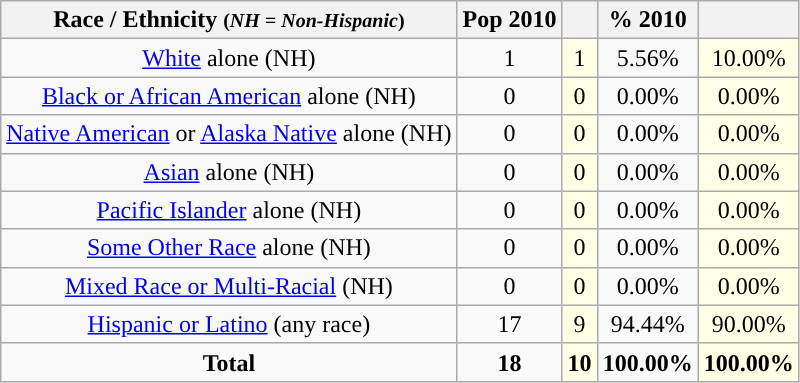<table class="wikitable" style="text-align:center;">
<tr>
<th>Race / Ethnicity <small>(<em>NH = Non-Hispanic</em>)</small></th>
<th>Pop 2010</th>
<th></th>
<th>% 2010</th>
<th></th>
</tr>
<tr>
<td><a href='#'>White</a> alone (NH)</td>
<td>1</td>
<td style='background: #ffffe6;'>1</td>
<td>5.56%</td>
<td style='background: #ffffe6;'>10.00%</td>
</tr>
<tr>
<td><a href='#'>Black or African American</a> alone (NH)</td>
<td>0</td>
<td style='background: #ffffe6;'>0</td>
<td>0.00%</td>
<td style='background: #ffffe6;'>0.00%</td>
</tr>
<tr>
<td><a href='#'>Native American</a> or <a href='#'>Alaska Native</a> alone (NH)</td>
<td>0</td>
<td style='background: #ffffe6;'>0</td>
<td>0.00%</td>
<td style='background: #ffffe6;'>0.00%</td>
</tr>
<tr>
<td><a href='#'>Asian</a> alone (NH)</td>
<td>0</td>
<td style='background: #ffffe6;'>0</td>
<td>0.00%</td>
<td style='background: #ffffe6;'>0.00%</td>
</tr>
<tr>
<td><a href='#'>Pacific Islander</a> alone (NH)</td>
<td>0</td>
<td style='background: #ffffe6;'>0</td>
<td>0.00%</td>
<td style='background: #ffffe6;'>0.00%</td>
</tr>
<tr>
<td><a href='#'>Some Other Race</a> alone (NH)</td>
<td>0</td>
<td style='background: #ffffe6;'>0</td>
<td>0.00%</td>
<td style='background: #ffffe6;'>0.00%</td>
</tr>
<tr>
<td><a href='#'>Mixed Race or Multi-Racial</a> (NH)</td>
<td>0</td>
<td style='background: #ffffe6;'>0</td>
<td>0.00%</td>
<td style='background: #ffffe6;'>0.00%</td>
</tr>
<tr>
<td><a href='#'>Hispanic or Latino</a> (any race)</td>
<td>17</td>
<td style='background: #ffffe6;'>9</td>
<td>94.44%</td>
<td style='background: #ffffe6;'>90.00%</td>
</tr>
<tr>
<td><strong>Total</strong></td>
<td><strong>18</strong></td>
<td style='background: #ffffe6;'><strong>10</strong></td>
<td><strong>100.00%</strong></td>
<td style='background: #ffffe6;'><strong>100.00%</strong></td>
</tr>
</table>
